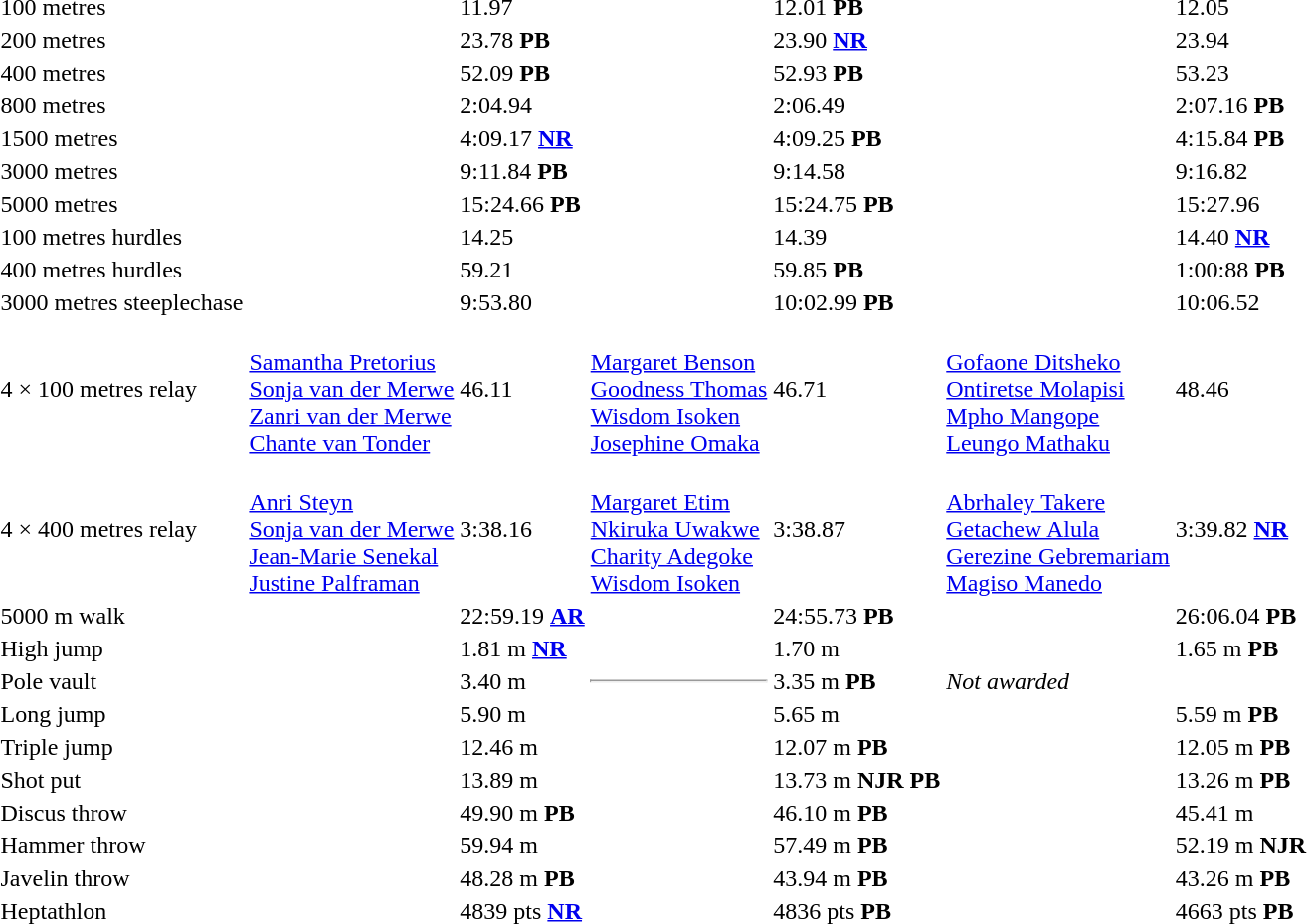<table>
<tr>
<td>100 metres</td>
<td></td>
<td>11.97</td>
<td></td>
<td>12.01 <strong>PB</strong></td>
<td></td>
<td>12.05</td>
</tr>
<tr>
<td>200 metres</td>
<td></td>
<td>23.78 <strong>PB</strong></td>
<td></td>
<td>23.90  <strong><a href='#'>NR</a></strong></td>
<td></td>
<td>23.94</td>
</tr>
<tr>
<td>400 metres</td>
<td></td>
<td>52.09 <strong>PB</strong></td>
<td></td>
<td>52.93 <strong>PB</strong></td>
<td></td>
<td>53.23</td>
</tr>
<tr>
<td>800 metres</td>
<td></td>
<td>2:04.94</td>
<td></td>
<td>2:06.49</td>
<td></td>
<td>2:07.16 <strong>PB</strong></td>
</tr>
<tr>
<td>1500 metres</td>
<td></td>
<td>4:09.17 <strong><a href='#'>NR</a></strong></td>
<td></td>
<td>4:09.25 <strong>PB</strong></td>
<td></td>
<td>4:15.84 <strong>PB</strong></td>
</tr>
<tr>
<td>3000 metres</td>
<td></td>
<td>9:11.84 <strong>PB</strong></td>
<td></td>
<td>9:14.58</td>
<td></td>
<td>9:16.82</td>
</tr>
<tr>
<td>5000 metres</td>
<td></td>
<td>15:24.66 <strong>PB</strong></td>
<td></td>
<td>15:24.75 <strong>PB</strong></td>
<td></td>
<td>15:27.96</td>
</tr>
<tr>
<td>100 metres hurdles</td>
<td></td>
<td>14.25</td>
<td></td>
<td>14.39</td>
<td></td>
<td>14.40 <strong><a href='#'>NR</a></strong></td>
</tr>
<tr>
<td>400 metres hurdles</td>
<td></td>
<td>59.21</td>
<td></td>
<td>59.85 <strong>PB</strong></td>
<td></td>
<td>1:00:88 <strong>PB</strong></td>
</tr>
<tr>
<td>3000 metres steeplechase</td>
<td></td>
<td>9:53.80</td>
<td></td>
<td>10:02.99 <strong>PB</strong></td>
<td></td>
<td>10:06.52</td>
</tr>
<tr>
<td>4 × 100 metres relay</td>
<td><br><a href='#'>Samantha Pretorius</a><br><a href='#'>Sonja van der Merwe</a><br><a href='#'>Zanri van der Merwe</a><br><a href='#'>Chante van Tonder</a></td>
<td>46.11</td>
<td><br><a href='#'>Margaret Benson</a><br><a href='#'>Goodness Thomas</a><br><a href='#'>Wisdom Isoken</a><br><a href='#'>Josephine Omaka</a></td>
<td>46.71</td>
<td><br><a href='#'>Gofaone Ditsheko</a><br><a href='#'>Ontiretse Molapisi</a><br><a href='#'>Mpho Mangope</a><br><a href='#'>Leungo Mathaku</a></td>
<td>48.46</td>
</tr>
<tr>
<td>4 × 400 metres relay</td>
<td><br><a href='#'>Anri Steyn</a><br><a href='#'>Sonja van der Merwe</a><br><a href='#'>Jean-Marie Senekal</a><br><a href='#'>Justine Palframan</a></td>
<td>3:38.16</td>
<td><br><a href='#'>Margaret Etim</a><br><a href='#'>Nkiruka Uwakwe</a><br><a href='#'>Charity Adegoke</a><br><a href='#'>Wisdom Isoken</a></td>
<td>3:38.87</td>
<td><br><a href='#'>Abrhaley Takere</a><br><a href='#'>Getachew Alula</a><br><a href='#'>Gerezine Gebremariam</a><br><a href='#'>Magiso Manedo</a></td>
<td>3:39.82 <strong><a href='#'>NR</a></strong></td>
</tr>
<tr>
<td>5000 m walk</td>
<td></td>
<td>22:59.19 <strong><a href='#'>AR</a></strong></td>
<td></td>
<td>24:55.73 <strong>PB</strong></td>
<td></td>
<td>26:06.04 <strong>PB</strong></td>
</tr>
<tr>
<td>High jump</td>
<td></td>
<td>1.81 m <strong><a href='#'>NR</a></strong></td>
<td></td>
<td>1.70 m</td>
<td></td>
<td>1.65 m <strong>PB</strong></td>
</tr>
<tr>
<td>Pole vault</td>
<td></td>
<td>3.40 m</td>
<td><hr></td>
<td>3.35 m <strong>PB</strong></td>
<td colspan=2><em>Not awarded</em></td>
</tr>
<tr>
<td>Long jump</td>
<td></td>
<td>5.90 m</td>
<td></td>
<td>5.65 m</td>
<td></td>
<td>5.59 m <strong>PB</strong></td>
</tr>
<tr>
<td>Triple jump</td>
<td></td>
<td>12.46 m</td>
<td></td>
<td>12.07 m <strong>PB</strong></td>
<td></td>
<td>12.05 m <strong>PB</strong></td>
</tr>
<tr>
<td>Shot put</td>
<td></td>
<td>13.89 m</td>
<td></td>
<td>13.73 m <strong>NJR PB</strong></td>
<td></td>
<td>13.26 m <strong>PB</strong></td>
</tr>
<tr>
<td>Discus throw</td>
<td></td>
<td>49.90 m <strong>PB</strong></td>
<td></td>
<td>46.10 m <strong>PB</strong></td>
<td></td>
<td>45.41 m</td>
</tr>
<tr>
<td>Hammer throw</td>
<td></td>
<td>59.94 m</td>
<td></td>
<td>57.49 m <strong>PB</strong></td>
<td></td>
<td>52.19 m <strong>NJR</strong></td>
</tr>
<tr>
<td>Javelin throw</td>
<td></td>
<td>48.28 m <strong>PB</strong></td>
<td></td>
<td>43.94 m <strong>PB</strong></td>
<td></td>
<td>43.26 m <strong>PB</strong></td>
</tr>
<tr>
<td>Heptathlon</td>
<td></td>
<td>4839 pts <strong><a href='#'>NR</a></strong></td>
<td></td>
<td>4836 pts <strong>PB</strong></td>
<td></td>
<td>4663 pts <strong>PB</strong></td>
</tr>
</table>
